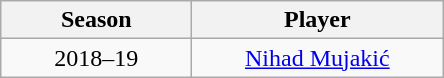<table class="wikitable">
<tr>
<th style="width:120px;">Season</th>
<th style="width:160px;">Player</th>
</tr>
<tr>
<td style="text-align:center;">2018–19</td>
<td style="text-align:center;"> <a href='#'>Nihad Mujakić</a></td>
</tr>
</table>
